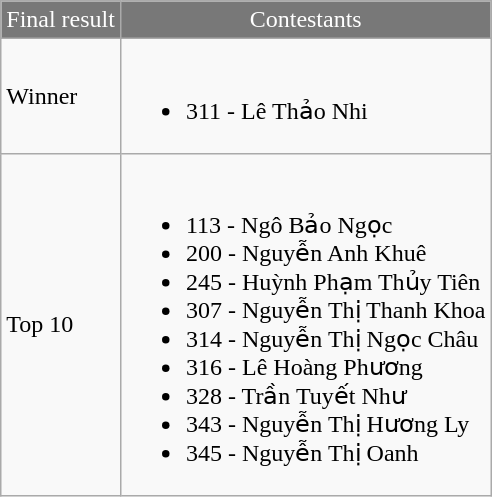<table class="wikitable sortable">
<tr bgcolor="#787878" style="color:#FFFFFF" align="center">
<td>Final result</td>
<td>Contestants</td>
</tr>
<tr>
<td>Winner</td>
<td><br><ul><li>311 - Lê Thảo Nhi</li></ul></td>
</tr>
<tr>
<td>Top 10</td>
<td><br><ul><li>113 - Ngô Bảo Ngọc</li><li>200 - Nguyễn Anh Khuê</li><li>245 - Huỳnh Phạm Thủy Tiên</li><li>307 - Nguyễn Thị Thanh Khoa</li><li>314 - Nguyễn Thị Ngọc Châu</li><li>316 - Lê Hoàng Phương</li><li>328 - Trần Tuyết Như</li><li>343 - Nguyễn Thị Hương Ly</li><li>345 - Nguyễn Thị Oanh</li></ul></td>
</tr>
</table>
